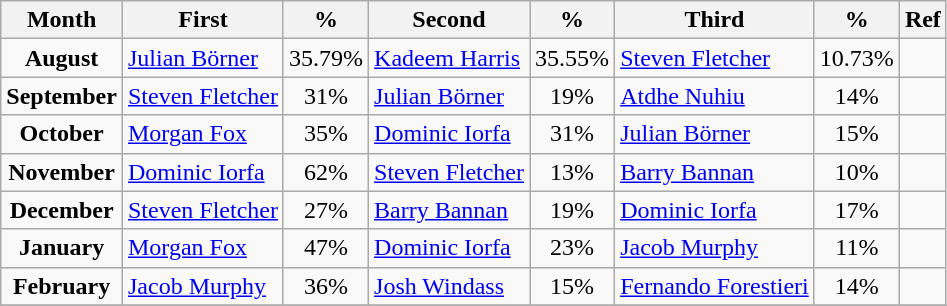<table class="wikitable">
<tr>
<th align="center">Month</th>
<th align="center">First</th>
<th align="center">%</th>
<th align="center">Second</th>
<th align="center">%</th>
<th align="center">Third</th>
<th align="center">%</th>
<th align="center">Ref</th>
</tr>
<tr>
<td align="center"><strong>August</strong></td>
<td> <a href='#'>Julian Börner</a></td>
<td align="center">35.79%</td>
<td> <a href='#'>Kadeem Harris</a></td>
<td align="center">35.55%</td>
<td> <a href='#'>Steven Fletcher</a></td>
<td align="center">10.73%</td>
<td align="center"></td>
</tr>
<tr>
<td align="center"><strong>September</strong></td>
<td> <a href='#'>Steven Fletcher</a></td>
<td align="center">31%</td>
<td> <a href='#'>Julian Börner</a></td>
<td align="center">19%</td>
<td> <a href='#'>Atdhe Nuhiu</a></td>
<td align="center">14%</td>
<td align="center"></td>
</tr>
<tr>
<td align="center"><strong>October</strong></td>
<td> <a href='#'>Morgan Fox</a></td>
<td align="center">35%</td>
<td> <a href='#'>Dominic Iorfa</a></td>
<td align="center">31%</td>
<td> <a href='#'>Julian Börner</a></td>
<td align="center">15%</td>
<td align="center"></td>
</tr>
<tr>
<td align="center"><strong>November</strong></td>
<td> <a href='#'>Dominic Iorfa</a></td>
<td align="center">62%</td>
<td> <a href='#'>Steven Fletcher</a></td>
<td align="center">13%</td>
<td> <a href='#'>Barry Bannan</a></td>
<td align="center">10%</td>
<td align="center"></td>
</tr>
<tr>
<td align="center"><strong>December</strong></td>
<td> <a href='#'>Steven Fletcher</a></td>
<td align="center">27%</td>
<td> <a href='#'>Barry Bannan</a></td>
<td align="center">19%</td>
<td> <a href='#'>Dominic Iorfa</a></td>
<td align="center">17%</td>
<td align="center"></td>
</tr>
<tr>
<td align="center"><strong>January</strong></td>
<td> <a href='#'>Morgan Fox</a></td>
<td align="center">47%</td>
<td> <a href='#'>Dominic Iorfa</a></td>
<td align="center">23%</td>
<td> <a href='#'>Jacob Murphy</a></td>
<td align="center">11%</td>
<td align="center"></td>
</tr>
<tr>
<td align="center"><strong>February</strong></td>
<td> <a href='#'>Jacob Murphy</a></td>
<td align="center">36%</td>
<td> <a href='#'>Josh Windass</a></td>
<td align="center">15%</td>
<td> <a href='#'>Fernando Forestieri</a></td>
<td align="center">14%</td>
<td align="center"></td>
</tr>
<tr>
</tr>
</table>
